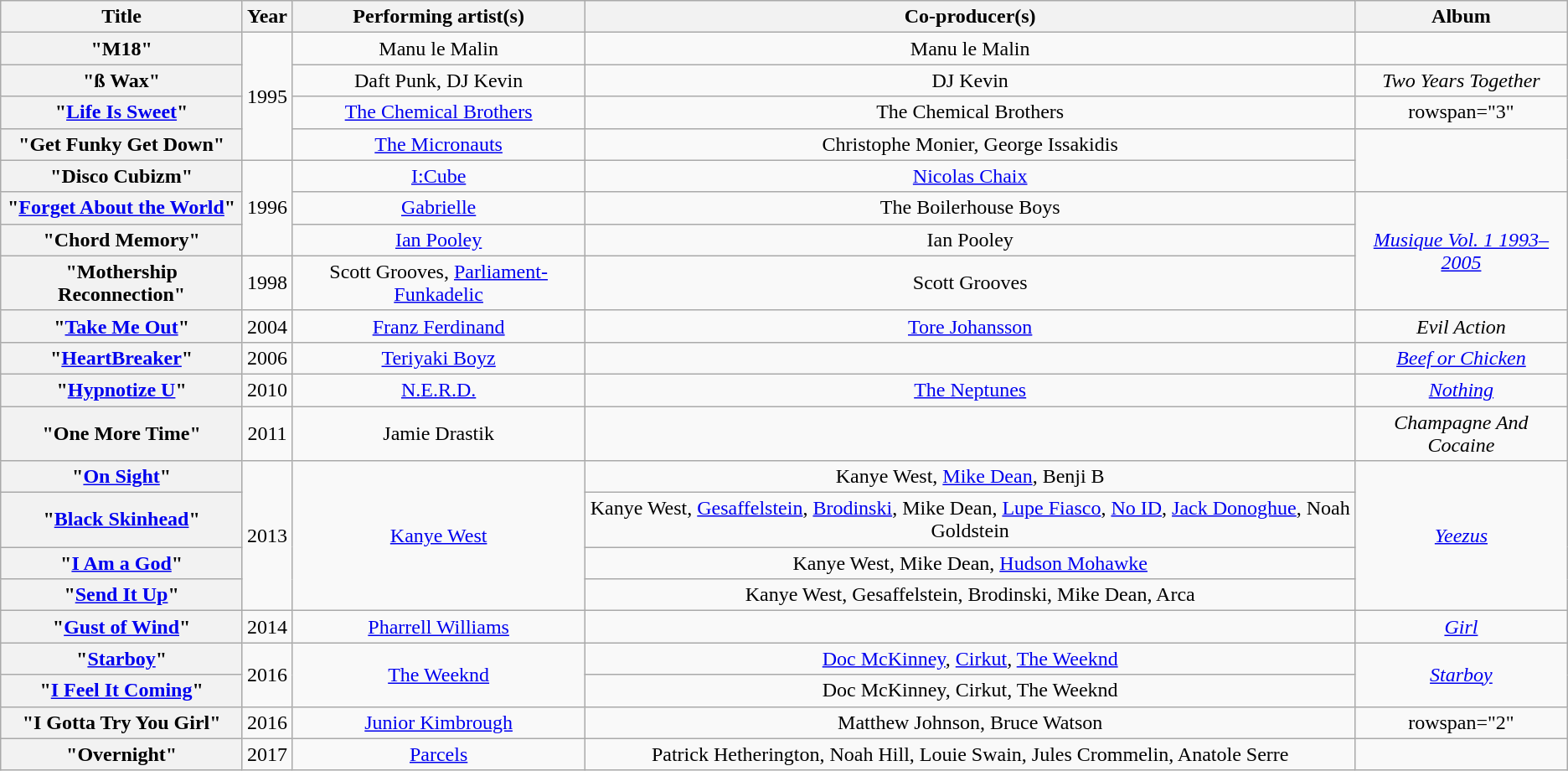<table class="wikitable plainrowheaders" style="text-align:center;">
<tr>
<th scope="col">Title</th>
<th scope="col">Year</th>
<th scope="col">Performing artist(s)</th>
<th scope="col">Co-producer(s)</th>
<th scope="col">Album</th>
</tr>
<tr>
<th scope="row">"M18"</th>
<td rowspan="4">1995</td>
<td>Manu le Malin</td>
<td>Manu le Malin</td>
<td></td>
</tr>
<tr>
<th scope="row">"ß Wax"</th>
<td>Daft Punk, DJ Kevin</td>
<td>DJ Kevin</td>
<td><em>Two Years Together</em></td>
</tr>
<tr>
<th scope="row">"<a href='#'>Life Is Sweet</a>" </th>
<td><a href='#'>The Chemical Brothers</a></td>
<td>The Chemical Brothers</td>
<td>rowspan="3" </td>
</tr>
<tr>
<th scope="row">"Get Funky Get Down" </th>
<td><a href='#'>The Micronauts</a></td>
<td>Christophe Monier, George Issakidis</td>
</tr>
<tr>
<th scope="row">"Disco Cubizm" </th>
<td rowspan="3">1996</td>
<td><a href='#'>I:Cube</a></td>
<td><a href='#'>Nicolas Chaix</a></td>
</tr>
<tr>
<th scope="row">"<a href='#'>Forget About the World</a>" </th>
<td><a href='#'>Gabrielle</a></td>
<td>The Boilerhouse Boys</td>
<td rowspan="3"><em><a href='#'>Musique Vol. 1 1993–2005</a></em></td>
</tr>
<tr>
<th scope="row">"Chord Memory" </th>
<td><a href='#'>Ian Pooley</a></td>
<td>Ian Pooley</td>
</tr>
<tr>
<th scope="row">"Mothership Reconnection" </th>
<td>1998</td>
<td>Scott Grooves, <a href='#'>Parliament-Funkadelic</a></td>
<td>Scott Grooves</td>
</tr>
<tr>
<th scope="row">"<a href='#'>Take Me Out</a>" </th>
<td>2004</td>
<td><a href='#'>Franz Ferdinand</a></td>
<td><a href='#'>Tore Johansson</a></td>
<td><em>Evil Action</em></td>
</tr>
<tr>
<th scope="row">"<a href='#'>HeartBreaker</a>"</th>
<td>2006</td>
<td><a href='#'>Teriyaki Boyz</a></td>
<td></td>
<td><em><a href='#'>Beef or Chicken</a></em></td>
</tr>
<tr>
<th scope="row">"<a href='#'>Hypnotize U</a>"</th>
<td>2010</td>
<td><a href='#'>N.E.R.D.</a></td>
<td><a href='#'>The Neptunes</a></td>
<td><em><a href='#'>Nothing</a></em></td>
</tr>
<tr>
<th scope="row">"One More Time"</th>
<td>2011</td>
<td>Jamie Drastik</td>
<td></td>
<td><em>Champagne And Cocaine</em></td>
</tr>
<tr>
<th scope="row">"<a href='#'>On Sight</a>"</th>
<td rowspan="4">2013</td>
<td rowspan="4"><a href='#'>Kanye West</a></td>
<td>Kanye West, <a href='#'>Mike Dean</a>, Benji B</td>
<td rowspan="4"><em><a href='#'>Yeezus</a></em></td>
</tr>
<tr>
<th scope="row">"<a href='#'>Black Skinhead</a>"</th>
<td>Kanye West, <a href='#'>Gesaffelstein</a>, <a href='#'>Brodinski</a>, Mike Dean, <a href='#'>Lupe Fiasco</a>, <a href='#'>No ID</a>, <a href='#'>Jack Donoghue</a>, Noah Goldstein</td>
</tr>
<tr>
<th scope="row">"<a href='#'>I Am a God</a>"</th>
<td>Kanye West, Mike Dean, <a href='#'>Hudson Mohawke</a></td>
</tr>
<tr>
<th scope="row">"<a href='#'>Send It Up</a>"</th>
<td>Kanye West, Gesaffelstein, Brodinski, Mike Dean, Arca</td>
</tr>
<tr>
<th scope="row">"<a href='#'>Gust of Wind</a>"</th>
<td>2014</td>
<td><a href='#'>Pharrell Williams</a></td>
<td></td>
<td><em><a href='#'>Girl</a></em></td>
</tr>
<tr>
<th scope="row">"<a href='#'>Starboy</a>"</th>
<td rowspan="2">2016</td>
<td rowspan="2"><a href='#'>The Weeknd</a></td>
<td><a href='#'>Doc McKinney</a>, <a href='#'>Cirkut</a>, <a href='#'>The Weeknd</a></td>
<td rowspan="2"><em><a href='#'>Starboy</a></em></td>
</tr>
<tr>
<th scope="row">"<a href='#'>I Feel It Coming</a>"</th>
<td>Doc McKinney, Cirkut, The Weeknd</td>
</tr>
<tr>
<th scope="row">"I Gotta Try You Girl" </th>
<td>2016</td>
<td><a href='#'>Junior Kimbrough</a></td>
<td>Matthew Johnson, Bruce Watson</td>
<td>rowspan="2" </td>
</tr>
<tr>
<th scope="row">"Overnight"</th>
<td>2017</td>
<td><a href='#'>Parcels</a></td>
<td>Patrick Hetherington, Noah Hill, Louie Swain, Jules Crommelin, Anatole Serre</td>
</tr>
</table>
